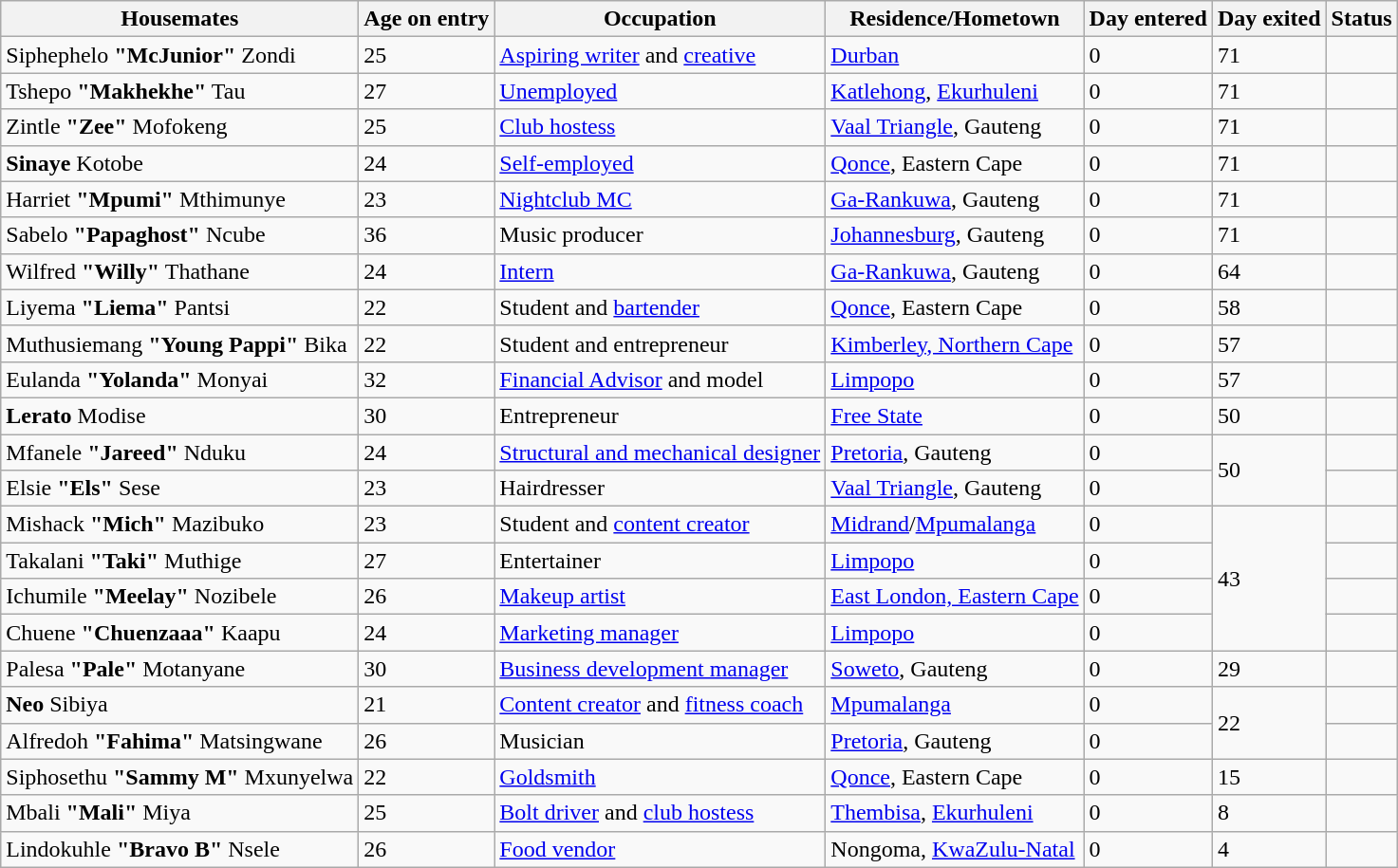<table class="wikitable" style="text-aligntext-align:center;">
<tr>
<th>Housemates</th>
<th>Age on entry </th>
<th>Occupation</th>
<th>Residence/Hometown</th>
<th>Day entered</th>
<th>Day exited</th>
<th>Status </th>
</tr>
<tr>
<td>Siphephelo <strong>"McJunior"</strong> Zondi</td>
<td>25</td>
<td><a href='#'>Aspiring writer</a> and <a href='#'>creative</a></td>
<td><a href='#'>Durban</a></td>
<td>0</td>
<td>71</td>
<td></td>
</tr>
<tr>
<td>Tshepo <strong>"Makhekhe"</strong> Tau</td>
<td>27</td>
<td><a href='#'>Unemployed</a></td>
<td><a href='#'>Katlehong</a>, <a href='#'>Ekurhuleni</a></td>
<td>0</td>
<td>71</td>
<td></td>
</tr>
<tr>
<td>Zintle <strong>"Zee"</strong> Mofokeng</td>
<td>25</td>
<td><a href='#'>Club hostess</a></td>
<td><a href='#'>Vaal Triangle</a>, Gauteng</td>
<td>0</td>
<td>71</td>
<td></td>
</tr>
<tr>
<td><strong>Sinaye</strong> Kotobe</td>
<td>24</td>
<td><a href='#'>Self-employed</a></td>
<td><a href='#'>Qonce</a>, Eastern Cape</td>
<td>0</td>
<td>71</td>
<td></td>
</tr>
<tr>
<td>Harriet <strong>"Mpumi"</strong> Mthimunye</td>
<td>23</td>
<td><a href='#'>Nightclub MC</a></td>
<td><a href='#'>Ga-Rankuwa</a>, Gauteng</td>
<td>0</td>
<td>71</td>
<td></td>
</tr>
<tr>
<td>Sabelo <strong>"Papaghost"</strong> Ncube</td>
<td>36</td>
<td>Music producer</td>
<td><a href='#'>Johannesburg</a>, Gauteng</td>
<td>0</td>
<td>71</td>
<td></td>
</tr>
<tr>
<td>Wilfred <strong>"Willy"</strong> Thathane</td>
<td>24</td>
<td><a href='#'>Intern</a></td>
<td><a href='#'>Ga-Rankuwa</a>, Gauteng</td>
<td>0</td>
<td>64</td>
<td></td>
</tr>
<tr>
<td>Liyema <strong>"Liema"</strong> Pantsi</td>
<td>22</td>
<td>Student and <a href='#'>bartender</a></td>
<td><a href='#'>Qonce</a>, Eastern Cape</td>
<td>0</td>
<td>58</td>
<td></td>
</tr>
<tr>
<td>Muthusiemang <strong>"Young Pappi"</strong>  Bika</td>
<td>22</td>
<td>Student and entrepreneur</td>
<td><a href='#'>Kimberley, Northern Cape</a></td>
<td>0</td>
<td>57</td>
<td></td>
</tr>
<tr>
<td>Eulanda <strong>"Yolanda"</strong> Monyai</td>
<td>32</td>
<td><a href='#'>Financial Advisor</a> and model</td>
<td><a href='#'>Limpopo</a></td>
<td>0</td>
<td>57</td>
<td></td>
</tr>
<tr>
<td><strong>Lerato</strong> Modise</td>
<td>30</td>
<td>Entrepreneur</td>
<td><a href='#'>Free State</a></td>
<td>0</td>
<td>50</td>
<td></td>
</tr>
<tr>
<td>Mfanele <strong>"Jareed"</strong> Nduku</td>
<td>24</td>
<td><a href='#'>Structural and mechanical designer</a></td>
<td><a href='#'>Pretoria</a>, Gauteng</td>
<td>0</td>
<td rowspan="2">50</td>
<td></td>
</tr>
<tr>
<td>Elsie <strong>"Els"</strong> Sese</td>
<td>23</td>
<td>Hairdresser</td>
<td><a href='#'>Vaal Triangle</a>, Gauteng</td>
<td>0</td>
<td></td>
</tr>
<tr>
<td>Mishack <strong>"Mich"</strong> Mazibuko</td>
<td>23</td>
<td>Student and <a href='#'>content creator</a></td>
<td><a href='#'>Midrand</a>/<a href='#'>Mpumalanga</a></td>
<td>0</td>
<td rowspan="4">43</td>
<td></td>
</tr>
<tr>
<td>Takalani <strong>"Taki"</strong> Muthige</td>
<td>27</td>
<td>Entertainer</td>
<td><a href='#'>Limpopo</a></td>
<td>0</td>
<td></td>
</tr>
<tr>
<td>Ichumile <strong>"Meelay"</strong> Nozibele</td>
<td>26</td>
<td><a href='#'>Makeup artist</a></td>
<td><a href='#'>East London, Eastern Cape</a></td>
<td>0</td>
<td></td>
</tr>
<tr>
<td>Chuene <strong>"Chuenzaaa"</strong> Kaapu</td>
<td>24</td>
<td><a href='#'>Marketing manager</a></td>
<td><a href='#'>Limpopo</a></td>
<td>0</td>
<td></td>
</tr>
<tr>
<td>Palesa <strong>"Pale"</strong> Motanyane</td>
<td>30</td>
<td><a href='#'>Business development manager</a></td>
<td><a href='#'>Soweto</a>, Gauteng</td>
<td>0</td>
<td>29</td>
<td></td>
</tr>
<tr>
<td><strong>Neo</strong> Sibiya</td>
<td>21</td>
<td><a href='#'>Content creator</a> and <a href='#'>fitness coach</a></td>
<td><a href='#'>Mpumalanga</a></td>
<td>0</td>
<td rowspan="2">22</td>
<td></td>
</tr>
<tr>
<td>Alfredoh <strong>"Fahima"</strong> Matsingwane</td>
<td>26</td>
<td>Musician</td>
<td><a href='#'>Pretoria</a>, Gauteng</td>
<td>0</td>
<td></td>
</tr>
<tr>
<td>Siphosethu <strong>"Sammy M"</strong> Mxunyelwa</td>
<td>22</td>
<td><a href='#'>Goldsmith</a></td>
<td><a href='#'>Qonce</a>, Eastern Cape</td>
<td>0</td>
<td>15</td>
<td></td>
</tr>
<tr>
<td>Mbali <strong>"Mali"</strong> Miya</td>
<td>25</td>
<td><a href='#'>Bolt driver</a> and <a href='#'>club hostess</a></td>
<td><a href='#'>Thembisa</a>, <a href='#'>Ekurhuleni</a></td>
<td>0</td>
<td>8</td>
<td></td>
</tr>
<tr>
<td>Lindokuhle <strong>"Bravo B"</strong> Nsele</td>
<td>26</td>
<td><a href='#'>Food vendor</a></td>
<td>Nongoma, <a href='#'>KwaZulu-Natal</a></td>
<td>0</td>
<td>4</td>
<td></td>
</tr>
</table>
